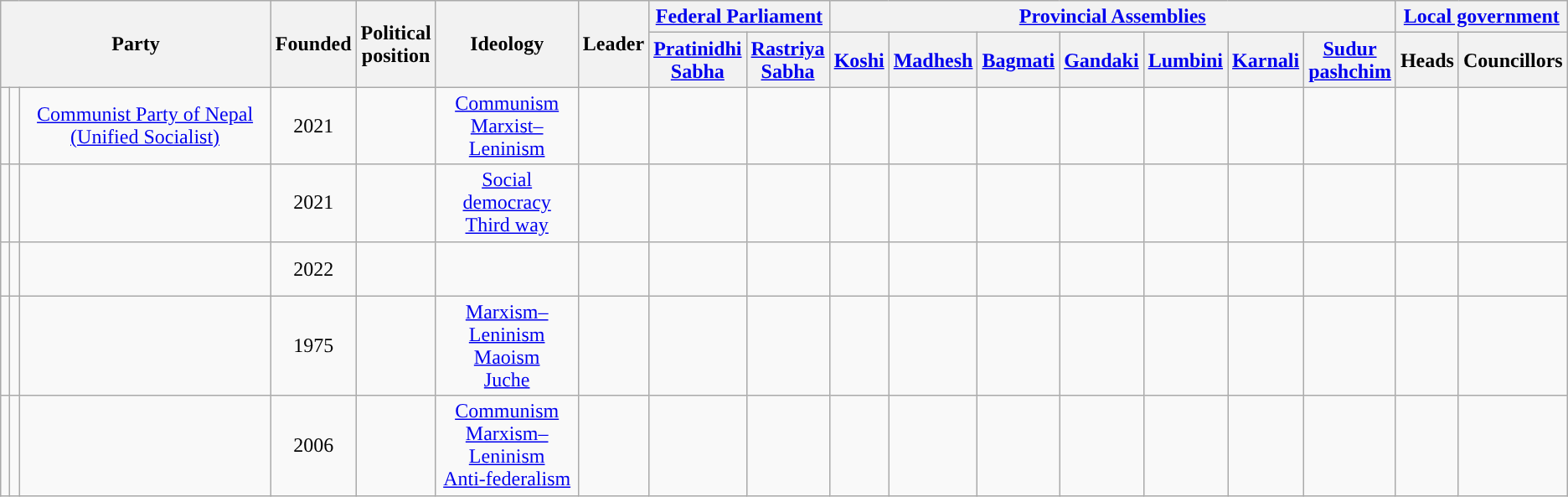<table class="wikitable sortable" style="text-align: center;">
<tr>
<th colspan="3" rowspan="2">Party</th>
<th rowspan="2">Founded</th>
<th rowspan="2" scope="col" class="unsortable">Political<br>position</th>
<th rowspan="2" scope="col" class="unsortable">Ideology</th>
<th rowspan="2" class="unsortable">Leader</th>
<th colspan="2"><a href='#'>Federal Parliament</a></th>
<th colspan="7"><a href='#'>Provincial Assemblies</a></th>
<th colspan="2"><a href='#'>Local government</a></th>
</tr>
<tr>
<th data-sort-type="number"><a href='#'>Pratinidhi<br>Sabha</a></th>
<th data-sort-type="number"><a href='#'>Rastriya<br>Sabha</a></th>
<th data-sort-type="number"><a href='#'>Koshi</a></th>
<th data-sort-type="number"><a href='#'>Madhesh</a></th>
<th data-sort-type="number"><a href='#'>Bagmati</a></th>
<th data-sort-type="number"><a href='#'>Gandaki</a></th>
<th data-sort-type="number"><a href='#'>Lumbini</a></th>
<th data-sort-type="number"><a href='#'>Karnali</a></th>
<th data-sort-type="number"><a href='#'>Sudur<br>pashchim</a></th>
<th data-sort-type="number">Heads</th>
<th data-sort-type="number">Councillors</th>
</tr>
<tr>
<td bgcolor=></td>
<td></td>
<td><a href='#'>Communist Party of Nepal (Unified Socialist)</a><br></td>
<td>2021</td>
<td></td>
<td><a href='#'>Communism</a><br><a href='#'>Marxist–Leninism</a><br></td>
<td></td>
<td></td>
<td></td>
<td></td>
<td></td>
<td></td>
<td></td>
<td></td>
<td></td>
<td></td>
<td></td>
<td></td>
</tr>
<tr>
<td></td>
<td></td>
<td><br><br></td>
<td>2021</td>
<td></td>
<td><a href='#'>Social democracy</a><br><a href='#'>Third way</a></td>
<td></td>
<td></td>
<td></td>
<td></td>
<td></td>
<td></td>
<td></td>
<td></td>
<td></td>
<td></td>
<td></td>
<td></td>
</tr>
<tr>
<td bgcolor=></td>
<td></td>
<td><br><br></td>
<td>2022</td>
<td></td>
<td><br></td>
<td></td>
<td></td>
<td></td>
<td></td>
<td></td>
<td></td>
<td></td>
<td></td>
<td></td>
<td></td>
<td></td>
<td></td>
</tr>
<tr>
<td></td>
<td></td>
<td><br><br></td>
<td>1975</td>
<td></td>
<td><a href='#'>Marxism–Leninism</a><br><a href='#'>Maoism</a><br><a href='#'>Juche</a></td>
<td></td>
<td></td>
<td></td>
<td></td>
<td></td>
<td></td>
<td></td>
<td></td>
<td></td>
<td></td>
<td></td>
<td></td>
</tr>
<tr>
<td bgcolor=></td>
<td></td>
<td><br><br></td>
<td>2006</td>
<td></td>
<td><a href='#'>Communism</a><br><a href='#'>Marxism–Leninism</a><br><a href='#'>Anti-federalism</a></td>
<td></td>
<td></td>
<td></td>
<td></td>
<td></td>
<td></td>
<td></td>
<td></td>
<td></td>
<td></td>
<td></td>
<td></td>
</tr>
</table>
